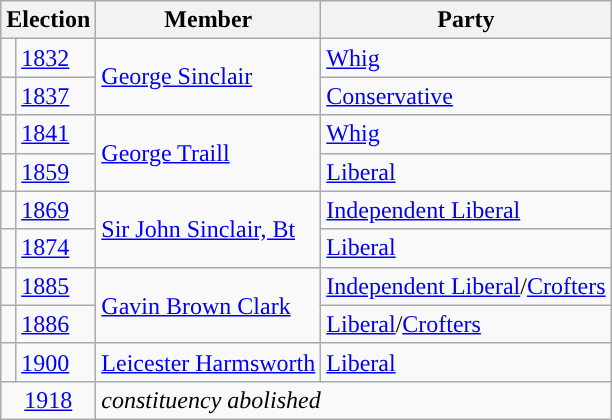<table class="wikitable">
<tr>
<th colspan="2">Election</th>
<th>Member</th>
<th>Party</th>
</tr>
<tr>
<td style="color:inherit;background-color: "></td>
<td><a href='#'>1832</a></td>
<td rowspan="2"><a href='#'>George Sinclair</a></td>
<td><a href='#'>Whig</a></td>
</tr>
<tr>
<td style="color:inherit;background-color: "></td>
<td><a href='#'>1837</a></td>
<td><a href='#'>Conservative</a></td>
</tr>
<tr>
<td style="color:inherit;background-color: "></td>
<td><a href='#'>1841</a></td>
<td rowspan=2><a href='#'>George Traill</a></td>
<td><a href='#'>Whig</a></td>
</tr>
<tr>
<td style="color:inherit;background-color: "></td>
<td><a href='#'>1859</a></td>
<td><a href='#'>Liberal</a></td>
</tr>
<tr>
<td style="color:inherit;background-color: "></td>
<td><a href='#'>1869</a></td>
<td rowspan=2><a href='#'>Sir John Sinclair, Bt</a></td>
<td><a href='#'>Independent Liberal</a></td>
</tr>
<tr>
<td style="color:inherit;background-color: "></td>
<td><a href='#'>1874</a></td>
<td><a href='#'>Liberal</a></td>
</tr>
<tr>
<td style="color:inherit;background-color: "></td>
<td><a href='#'>1885</a></td>
<td rowspan=2><a href='#'>Gavin Brown Clark</a></td>
<td><a href='#'>Independent Liberal</a>/<a href='#'>Crofters</a></td>
</tr>
<tr>
<td style="color:inherit;background-color: "></td>
<td><a href='#'>1886</a></td>
<td><a href='#'>Liberal</a>/<a href='#'>Crofters</a></td>
</tr>
<tr>
<td style="color:inherit;background-color: "></td>
<td><a href='#'>1900</a></td>
<td><a href='#'>Leicester Harmsworth</a></td>
<td><a href='#'>Liberal</a></td>
</tr>
<tr>
<td colspan="2" align="center"><a href='#'>1918</a></td>
<td colspan="2"><em>constituency abolished</em></td>
</tr>
</table>
